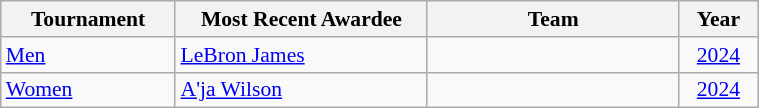<table class="wikitable" style="width: 40%; font-size:90%">
<tr>
<th width=10%>Tournament</th>
<th width=20%>Most Recent Awardee</th>
<th width=20%>Team</th>
<th width=5%>Year</th>
</tr>
<tr>
<td><a href='#'>Men</a></td>
<td><a href='#'>LeBron James</a></td>
<td></td>
<td align=center><a href='#'>2024</a></td>
</tr>
<tr>
<td><a href='#'>Women</a></td>
<td><a href='#'>A'ja Wilson</a></td>
<td></td>
<td align=center><a href='#'>2024</a></td>
</tr>
</table>
